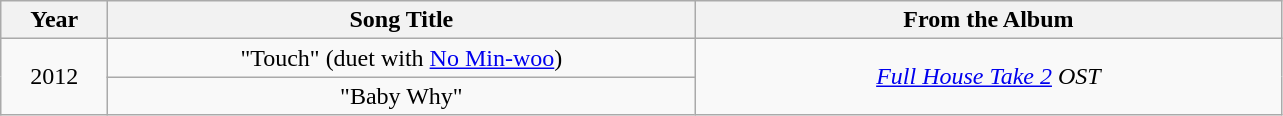<table class="wikitable" style="text-align:center;">
<tr>
<th style="width:4em;">Year</th>
<th style="width:24em;">Song Title</th>
<th style="width:24em;">From the Album</th>
</tr>
<tr>
<td rowspan="2">2012</td>
<td>"Touch" (duet with <a href='#'>No Min-woo</a>)</td>
<td rowspan="2"><em><a href='#'>Full House Take 2</a> OST</em></td>
</tr>
<tr>
<td>"Baby Why"</td>
</tr>
</table>
